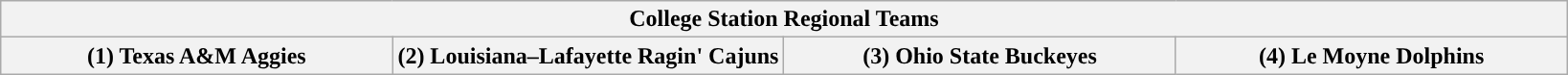<table class="wikitable">
<tr>
<th colspan=4>College Station Regional Teams</th>
</tr>
<tr>
<th style="width: 25%; ">(1) Texas A&M Aggies</th>
<th style="width: 25%; ">(2) Louisiana–Lafayette Ragin' Cajuns</th>
<th style="width: 25%; ">(3) Ohio State Buckeyes</th>
<th style="width: 25%; ">(4) Le Moyne Dolphins</th>
</tr>
</table>
